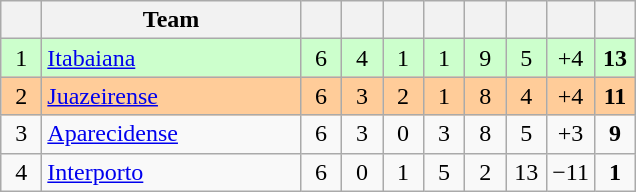<table class="wikitable" style="text-align: center;">
<tr>
<th width=20></th>
<th width=165>Team</th>
<th width=20></th>
<th width=20></th>
<th width=20></th>
<th width=20></th>
<th width=20></th>
<th width=20></th>
<th width=20></th>
<th width=20></th>
</tr>
<tr bgcolor=#ccffcc>
<td>1</td>
<td align=left> <a href='#'>Itabaiana</a></td>
<td>6</td>
<td>4</td>
<td>1</td>
<td>1</td>
<td>9</td>
<td>5</td>
<td>+4</td>
<td><strong>13</strong></td>
</tr>
<tr bgcolor=#ffcc99>
<td>2</td>
<td align=left> <a href='#'>Juazeirense</a></td>
<td>6</td>
<td>3</td>
<td>2</td>
<td>1</td>
<td>8</td>
<td>4</td>
<td>+4</td>
<td><strong>11</strong></td>
</tr>
<tr>
<td>3</td>
<td align=left> <a href='#'>Aparecidense</a></td>
<td>6</td>
<td>3</td>
<td>0</td>
<td>3</td>
<td>8</td>
<td>5</td>
<td>+3</td>
<td><strong>9</strong></td>
</tr>
<tr>
<td>4</td>
<td align=left> <a href='#'>Interporto</a></td>
<td>6</td>
<td>0</td>
<td>1</td>
<td>5</td>
<td>2</td>
<td>13</td>
<td>−11</td>
<td><strong>1</strong></td>
</tr>
</table>
